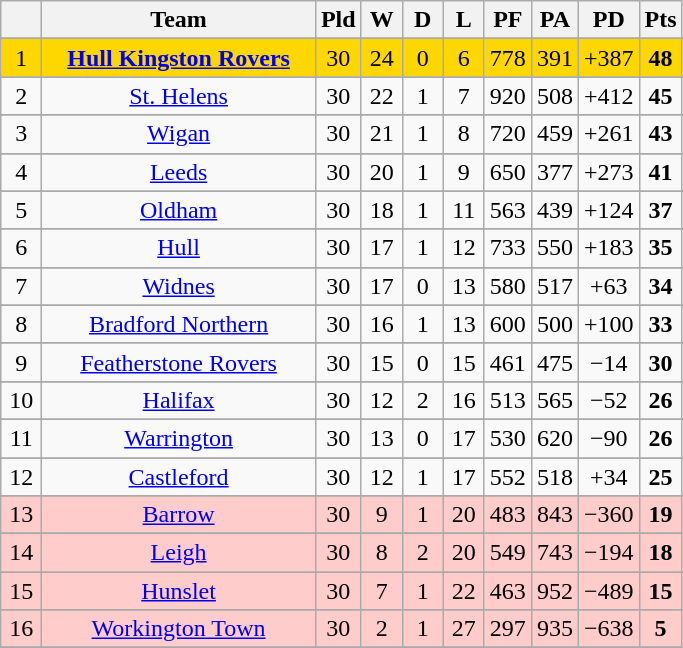<table class="wikitable" style="text-align:center;">
<tr>
<th width=20 abbr="Position"></th>
<th width=175>Team</th>
<th width=20 abbr="Played">Pld</th>
<th width=20 abbr="Won">W</th>
<th width=20 abbr="Drawn">D</th>
<th width=20 abbr="Lost">L</th>
<th width=20 abbr="Points for">PF</th>
<th width=20 abbr="Points against">PA</th>
<th width=20 abbr="Points difference">PD</th>
<th width=20 abbr="Points">Pts</th>
</tr>
<tr>
</tr>
<tr |- align=center style="background:#FFD700;">
<td>1</td>
<td style="text-align:center;"> <strong><a href='#'>Hull Kingston Rovers</a></strong></td>
<td>30</td>
<td>24</td>
<td>0</td>
<td>6</td>
<td>778</td>
<td>391</td>
<td>+387</td>
<td><strong>48</strong></td>
</tr>
<tr --->
</tr>
<tr align=center style="background:">
<td>2</td>
<td style="text-align:center;"> <a href='#'>St. Helens</a></td>
<td>30</td>
<td>22</td>
<td>1</td>
<td>7</td>
<td>920</td>
<td>508</td>
<td>+412</td>
<td><strong>45</strong></td>
</tr>
<tr --->
</tr>
<tr align=center style="background:">
<td>3</td>
<td style="text-align:center;"> <a href='#'>Wigan</a></td>
<td>30</td>
<td>21</td>
<td>1</td>
<td>8</td>
<td>720</td>
<td>459</td>
<td>+261</td>
<td><strong>43</strong></td>
</tr>
<tr --->
</tr>
<tr align=center style="background:">
<td>4</td>
<td style="text-align:center;"> <a href='#'>Leeds</a></td>
<td>30</td>
<td>20</td>
<td>1</td>
<td>9</td>
<td>650</td>
<td>377</td>
<td>+273</td>
<td><strong>41</strong></td>
</tr>
<tr --->
</tr>
<tr align=center style="background:">
<td>5</td>
<td style="text-align:center;"> <a href='#'>Oldham</a></td>
<td>30</td>
<td>18</td>
<td>1</td>
<td>11</td>
<td>563</td>
<td>439</td>
<td>+124</td>
<td><strong>37</strong></td>
</tr>
<tr --->
</tr>
<tr align=center style="background:">
<td>6</td>
<td style="text-align:center;"> <a href='#'>Hull</a></td>
<td>30</td>
<td>17</td>
<td>1</td>
<td>12</td>
<td>733</td>
<td>550</td>
<td>+183</td>
<td><strong>35</strong></td>
</tr>
<tr --->
</tr>
<tr align=center style="background:">
<td>7</td>
<td style="text-align:center;"> <a href='#'>Widnes</a></td>
<td>30</td>
<td>17</td>
<td>0</td>
<td>13</td>
<td>580</td>
<td>517</td>
<td>+63</td>
<td><strong>34</strong></td>
</tr>
<tr --->
</tr>
<tr align=center style="background:">
<td>8</td>
<td style="text-align:center;"> <a href='#'>Bradford Northern</a></td>
<td>30</td>
<td>16</td>
<td>1</td>
<td>13</td>
<td>600</td>
<td>500</td>
<td>+100</td>
<td><strong>33</strong></td>
</tr>
<tr --->
</tr>
<tr align=center style="background:">
<td>9</td>
<td style="text-align:center;"> <a href='#'>Featherstone Rovers</a></td>
<td>30</td>
<td>15</td>
<td>0</td>
<td>15</td>
<td>461</td>
<td>475</td>
<td>−14</td>
<td><strong>30</strong></td>
</tr>
<tr --->
</tr>
<tr align=center style="background:">
<td>10</td>
<td style="text-align:center;"> <a href='#'>Halifax</a></td>
<td>30</td>
<td>12</td>
<td>2</td>
<td>16</td>
<td>513</td>
<td>565</td>
<td>−52</td>
<td><strong>26</strong></td>
</tr>
<tr --->
</tr>
<tr align=center style="background:">
<td>11</td>
<td style="text-align:center;"> <a href='#'>Warrington</a></td>
<td>30</td>
<td>13</td>
<td>0</td>
<td>17</td>
<td>530</td>
<td>620</td>
<td>−90</td>
<td><strong>26</strong></td>
</tr>
<tr --->
</tr>
<tr align=center style="background:">
<td>12</td>
<td style="text-align:center;"> <a href='#'>Castleford</a></td>
<td>30</td>
<td>12</td>
<td>1</td>
<td>17</td>
<td>552</td>
<td>518</td>
<td>+34</td>
<td><strong>25</strong></td>
</tr>
<tr --->
</tr>
<tr align=center style="background:#FFCCCC">
<td>13</td>
<td style="text-align:center;"> <a href='#'>Barrow</a></td>
<td>30</td>
<td>9</td>
<td>1</td>
<td>20</td>
<td>483</td>
<td>843</td>
<td>−360</td>
<td><strong>19</strong></td>
</tr>
<tr --->
</tr>
<tr align=center style="background:#FFCCCC">
<td>14</td>
<td style="text-align:center;"> <a href='#'>Leigh</a></td>
<td>30</td>
<td>8</td>
<td>2</td>
<td>20</td>
<td>549</td>
<td>743</td>
<td>−194</td>
<td><strong>18</strong></td>
</tr>
<tr --->
</tr>
<tr align=center style="background:#FFCCCC">
<td>15</td>
<td style="text-align:center;"> <a href='#'>Hunslet</a></td>
<td>30</td>
<td>7</td>
<td>1</td>
<td>22</td>
<td>463</td>
<td>952</td>
<td>−489</td>
<td><strong>15</strong></td>
</tr>
<tr --->
</tr>
<tr align=center style="background:#FFCCCC">
<td>16</td>
<td style="text-align:center;"> <a href='#'>Workington Town</a></td>
<td>30</td>
<td>2</td>
<td>1</td>
<td>27</td>
<td>297</td>
<td>935</td>
<td>−638</td>
<td><strong>5</strong></td>
</tr>
<tr --->
</tr>
</table>
